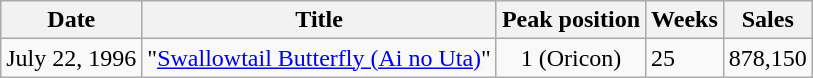<table class="wikitable">
<tr>
<th>Date</th>
<th>Title</th>
<th>Peak position</th>
<th>Weeks</th>
<th>Sales</th>
</tr>
<tr>
<td>July 22, 1996</td>
<td>"<a href='#'>Swallowtail Butterfly (Ai no Uta)</a>"</td>
<td align="center">1 (Oricon)</td>
<td>25</td>
<td>878,150</td>
</tr>
</table>
